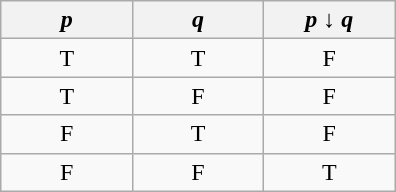<table class="wikitable" style="margin:1em auto; text-align:center;">
<tr>
<th style="width:15%"><em>p</em></th>
<th style="width:15%"><em>q</em></th>
<th style="width:15%"><em>p</em> ↓ <em>q</em></th>
</tr>
<tr>
<td>T</td>
<td>T</td>
<td>F</td>
</tr>
<tr>
<td>T</td>
<td>F</td>
<td>F</td>
</tr>
<tr>
<td>F</td>
<td>T</td>
<td>F</td>
</tr>
<tr>
<td>F</td>
<td>F</td>
<td>T</td>
</tr>
</table>
